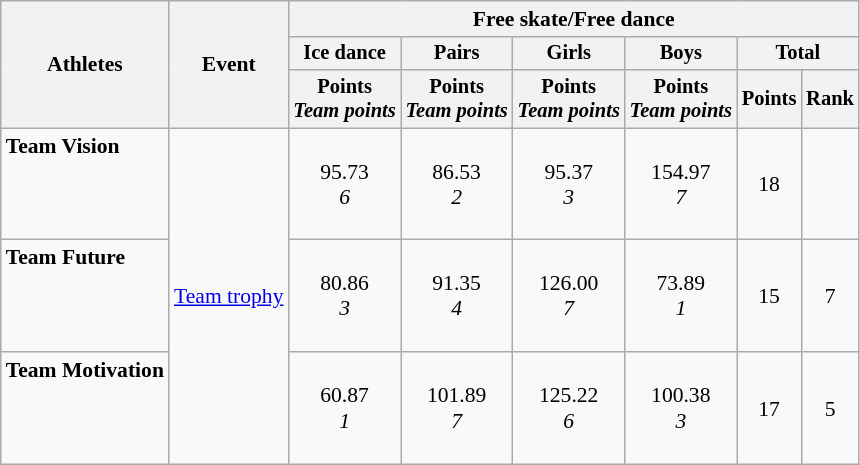<table class="wikitable" style="font-size:90%">
<tr>
<th rowspan=3>Athletes</th>
<th rowspan=3>Event</th>
<th colspan=6>Free skate/Free dance</th>
</tr>
<tr style="font-size:95%">
<th>Ice dance</th>
<th>Pairs</th>
<th>Girls</th>
<th>Boys</th>
<th colspan=2>Total</th>
</tr>
<tr style="font-size:95%">
<th>Points<br><em>Team points</em></th>
<th>Points<br><em>Team points</em></th>
<th>Points<br><em>Team points</em></th>
<th>Points<br><em>Team points</em></th>
<th>Points</th>
<th>Rank</th>
</tr>
<tr align=center>
<td align=left><strong>Team Vision</strong><br><br><br><br></td>
<td align=left rowspan="3"><a href='#'>Team trophy</a></td>
<td>95.73<br><em>6</em></td>
<td>86.53<br><em>2</em></td>
<td>95.37<br><em>3</em></td>
<td>154.97<br><em>7</em></td>
<td>18</td>
<td></td>
</tr>
<tr align=center>
<td align=left><strong>Team Future</strong><br><br><br><br></td>
<td>80.86<br><em>3</em></td>
<td>91.35<br><em>4</em></td>
<td>126.00<br><em>7</em></td>
<td>73.89<br><em>1</em></td>
<td>15</td>
<td>7</td>
</tr>
<tr align=center>
<td align=left><strong>Team Motivation</strong><br><br><br><br></td>
<td>60.87<br><em>1</em></td>
<td>101.89<br><em>7</em></td>
<td>125.22<br><em>6</em></td>
<td>100.38<br><em>3</em></td>
<td>17</td>
<td>5</td>
</tr>
</table>
